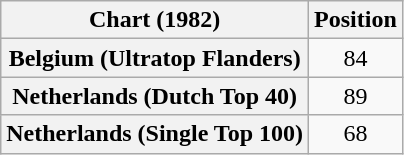<table class="wikitable sortable plainrowheaders">
<tr>
<th>Chart (1982)</th>
<th>Position</th>
</tr>
<tr>
<th scope="row">Belgium (Ultratop Flanders)</th>
<td style="text-align:center;">84</td>
</tr>
<tr>
<th scope="row">Netherlands (Dutch Top 40)</th>
<td style="text-align:center;">89</td>
</tr>
<tr>
<th scope="row">Netherlands (Single Top 100)</th>
<td style="text-align:center;">68</td>
</tr>
</table>
